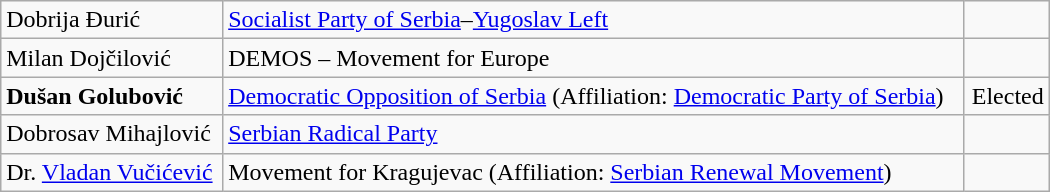<table style="width:700px;" class="wikitable">
<tr>
<td align="left">Dobrija Đurić</td>
<td align="left"><a href='#'>Socialist Party of Serbia</a>–<a href='#'>Yugoslav Left</a></td>
<td align="right"></td>
</tr>
<tr>
<td align="left">Milan Dojčilović</td>
<td align="left">DEMOS – Movement for Europe</td>
<td align="right"></td>
</tr>
<tr>
<td align="left"><strong>Dušan Golubović</strong></td>
<td align="left"><a href='#'>Democratic Opposition of Serbia</a> (Affiliation: <a href='#'>Democratic Party of Serbia</a>)</td>
<td align="right">Elected</td>
</tr>
<tr>
<td align="left">Dobrosav Mihajlović</td>
<td align="left"><a href='#'>Serbian Radical Party</a></td>
<td align="right"></td>
</tr>
<tr>
<td align="left">Dr. <a href='#'>Vladan Vučićević</a></td>
<td align="left">Movement for Kragujevac (Affiliation: <a href='#'>Serbian Renewal Movement</a>)</td>
<td align="right"></td>
</tr>
</table>
